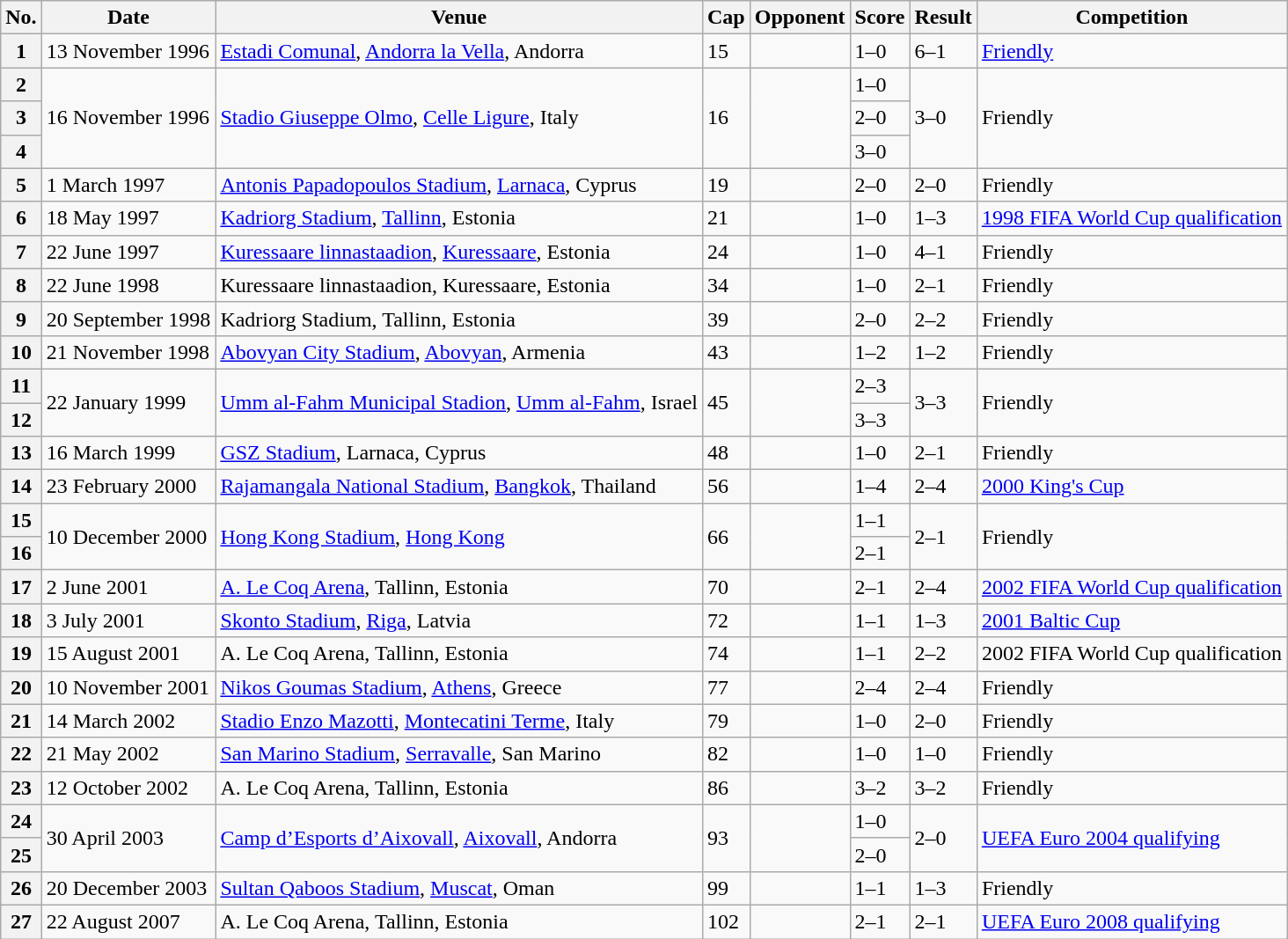<table class="wikitable sortable plainrowheaders">
<tr>
<th scope=col>No.</th>
<th scope=col data-sort-type=date>Date</th>
<th scope=col>Venue</th>
<th scope=col>Cap</th>
<th scope=col>Opponent</th>
<th scope=col>Score</th>
<th scope=col>Result</th>
<th scope=col>Competition</th>
</tr>
<tr>
<th scope=row>1</th>
<td>13 November 1996</td>
<td><a href='#'>Estadi Comunal</a>, <a href='#'>Andorra la Vella</a>, Andorra</td>
<td>15</td>
<td></td>
<td>1–0</td>
<td>6–1</td>
<td><a href='#'>Friendly</a></td>
</tr>
<tr>
<th scope=row>2</th>
<td rowspan=3>16 November 1996</td>
<td rowspan=3><a href='#'>Stadio Giuseppe Olmo</a>, <a href='#'>Celle Ligure</a>, Italy</td>
<td rowspan=3>16</td>
<td rowspan=3></td>
<td>1–0</td>
<td rowspan=3>3–0</td>
<td rowspan=3>Friendly</td>
</tr>
<tr>
<th scope=row>3</th>
<td>2–0</td>
</tr>
<tr>
<th scope=row>4</th>
<td>3–0</td>
</tr>
<tr>
<th scope=row>5</th>
<td>1 March 1997</td>
<td><a href='#'>Antonis Papadopoulos Stadium</a>, <a href='#'>Larnaca</a>, Cyprus</td>
<td>19</td>
<td></td>
<td>2–0</td>
<td>2–0</td>
<td>Friendly</td>
</tr>
<tr>
<th scope=row>6</th>
<td>18 May 1997</td>
<td><a href='#'>Kadriorg Stadium</a>, <a href='#'>Tallinn</a>, Estonia</td>
<td>21</td>
<td></td>
<td>1–0</td>
<td>1–3</td>
<td><a href='#'>1998 FIFA World Cup qualification</a></td>
</tr>
<tr>
<th scope=row>7</th>
<td>22 June 1997</td>
<td><a href='#'>Kuressaare linnastaadion</a>, <a href='#'>Kuressaare</a>, Estonia</td>
<td>24</td>
<td></td>
<td>1–0</td>
<td>4–1</td>
<td>Friendly</td>
</tr>
<tr>
<th scope=row>8</th>
<td>22 June 1998</td>
<td>Kuressaare linnastaadion, Kuressaare, Estonia</td>
<td>34</td>
<td></td>
<td>1–0</td>
<td>2–1</td>
<td>Friendly</td>
</tr>
<tr>
<th scope=row>9</th>
<td>20 September 1998</td>
<td>Kadriorg Stadium, Tallinn, Estonia</td>
<td>39</td>
<td></td>
<td>2–0</td>
<td>2–2</td>
<td>Friendly</td>
</tr>
<tr>
<th scope=row>10</th>
<td>21 November 1998</td>
<td><a href='#'>Abovyan City Stadium</a>, <a href='#'>Abovyan</a>, Armenia</td>
<td>43</td>
<td></td>
<td>1–2</td>
<td>1–2</td>
<td>Friendly</td>
</tr>
<tr>
<th scope=row>11</th>
<td rowspan=2>22 January 1999</td>
<td rowspan=2><a href='#'>Umm al-Fahm Municipal Stadion</a>, <a href='#'>Umm al-Fahm</a>, Israel</td>
<td rowspan=2>45</td>
<td rowspan=2></td>
<td>2–3</td>
<td rowspan=2>3–3</td>
<td rowspan=2>Friendly</td>
</tr>
<tr>
<th scope=row>12</th>
<td>3–3</td>
</tr>
<tr>
<th scope=row>13</th>
<td>16 March 1999</td>
<td><a href='#'>GSZ Stadium</a>, Larnaca, Cyprus</td>
<td>48</td>
<td></td>
<td>1–0</td>
<td>2–1</td>
<td>Friendly</td>
</tr>
<tr>
<th scope=row>14</th>
<td>23 February 2000</td>
<td><a href='#'>Rajamangala National Stadium</a>, <a href='#'>Bangkok</a>, Thailand</td>
<td>56</td>
<td></td>
<td>1–4</td>
<td>2–4</td>
<td><a href='#'>2000 King's Cup</a></td>
</tr>
<tr>
<th scope=row>15</th>
<td rowspan=2>10 December 2000</td>
<td rowspan=2><a href='#'>Hong Kong Stadium</a>, <a href='#'>Hong Kong</a></td>
<td rowspan=2>66</td>
<td rowspan=2></td>
<td>1–1</td>
<td rowspan=2>2–1</td>
<td rowspan=2>Friendly</td>
</tr>
<tr>
<th scope=row>16</th>
<td>2–1</td>
</tr>
<tr>
<th scope=row>17</th>
<td>2 June 2001</td>
<td><a href='#'>A. Le Coq Arena</a>, Tallinn, Estonia</td>
<td>70</td>
<td></td>
<td>2–1</td>
<td>2–4</td>
<td><a href='#'>2002 FIFA World Cup qualification</a></td>
</tr>
<tr>
<th scope=row>18</th>
<td>3 July 2001</td>
<td><a href='#'>Skonto Stadium</a>, <a href='#'>Riga</a>, Latvia</td>
<td>72</td>
<td></td>
<td>1–1</td>
<td>1–3</td>
<td><a href='#'>2001 Baltic Cup</a></td>
</tr>
<tr>
<th scope=row>19</th>
<td>15 August 2001</td>
<td>A. Le Coq Arena, Tallinn, Estonia</td>
<td>74</td>
<td></td>
<td>1–1</td>
<td>2–2</td>
<td>2002 FIFA World Cup qualification</td>
</tr>
<tr>
<th scope=row>20</th>
<td>10 November 2001</td>
<td><a href='#'>Nikos Goumas Stadium</a>, <a href='#'>Athens</a>, Greece</td>
<td>77</td>
<td></td>
<td>2–4</td>
<td>2–4</td>
<td>Friendly</td>
</tr>
<tr>
<th scope=row>21</th>
<td>14 March 2002</td>
<td><a href='#'>Stadio Enzo Mazotti</a>, <a href='#'>Montecatini Terme</a>, Italy</td>
<td>79</td>
<td></td>
<td>1–0</td>
<td>2–0</td>
<td>Friendly</td>
</tr>
<tr>
<th scope=row>22</th>
<td>21 May 2002</td>
<td><a href='#'>San Marino Stadium</a>, <a href='#'>Serravalle</a>, San Marino</td>
<td>82</td>
<td></td>
<td>1–0</td>
<td>1–0</td>
<td>Friendly</td>
</tr>
<tr>
<th scope=row>23</th>
<td>12 October 2002</td>
<td>A. Le Coq Arena, Tallinn, Estonia</td>
<td>86</td>
<td></td>
<td>3–2</td>
<td>3–2</td>
<td>Friendly</td>
</tr>
<tr>
<th scope=row>24</th>
<td rowspan=2>30 April 2003</td>
<td rowspan=2><a href='#'>Camp d’Esports d’Aixovall</a>, <a href='#'>Aixovall</a>, Andorra</td>
<td rowspan=2>93</td>
<td rowspan=2></td>
<td>1–0</td>
<td rowspan=2>2–0</td>
<td rowspan=2><a href='#'>UEFA Euro 2004 qualifying</a></td>
</tr>
<tr>
<th scope=row>25</th>
<td>2–0</td>
</tr>
<tr>
<th scope=row>26</th>
<td>20 December 2003</td>
<td><a href='#'>Sultan Qaboos Stadium</a>, <a href='#'>Muscat</a>, Oman</td>
<td>99</td>
<td></td>
<td>1–1</td>
<td>1–3</td>
<td>Friendly</td>
</tr>
<tr>
<th scope=row>27</th>
<td>22 August 2007</td>
<td>A. Le Coq Arena, Tallinn, Estonia</td>
<td>102</td>
<td></td>
<td>2–1</td>
<td>2–1</td>
<td><a href='#'>UEFA Euro 2008 qualifying</a></td>
</tr>
</table>
